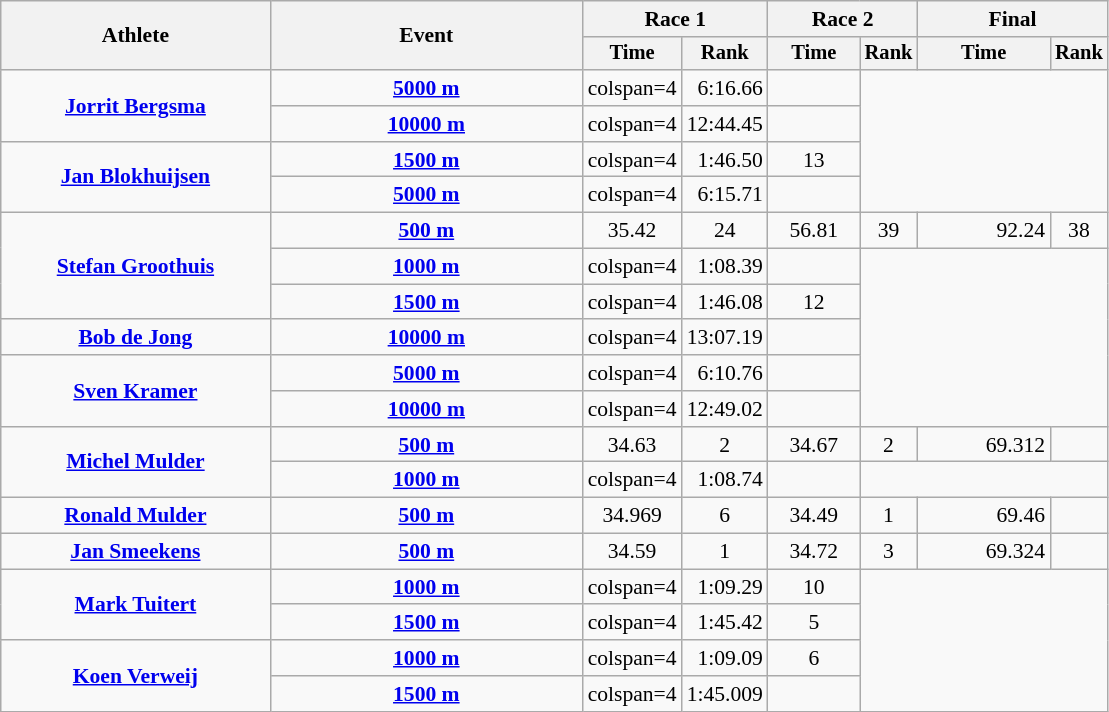<table class="wikitable plainrowheaders" style="text-align: center;font-size:90%">
<tr>
<th scope="col" rowspan="2" style="width:12em;">Athlete</th>
<th scope="col" rowspan="2" style="width:14em;">Event</th>
<th scope="col" colspan=2>Race 1</th>
<th scope="col" colspan=2>Race 2</th>
<th scope="col" colspan=2>Final</th>
</tr>
<tr style="font-size:95%">
<th scope="col" style="width:4em;">Time</th>
<th scope="col" style="width:2em;">Rank</th>
<th scope="col" style="width:4em;">Time</th>
<th scope="col" style="width:2em;">Rank</th>
<th scope="col" style="width:6em;">Time</th>
<th scope="col" style="width:2em;">Rank</th>
</tr>
<tr>
<th scope="row" style="background-color:transparent" rowspan=2><strong><a href='#'>Jorrit Bergsma</a></strong></th>
<th scope="row" style="background-color:transparent"><a href='#'>5000 m</a></th>
<td>colspan=4 </td>
<td style="text-align:right">6:16.66</td>
<td></td>
</tr>
<tr>
<th scope="row" style="background-color:transparent"><a href='#'>10000 m</a></th>
<td>colspan=4 </td>
<td style="text-align:right"> 12:44.45</td>
<td></td>
</tr>
<tr>
<th scope="row" style="background-color:transparent" rowspan=2><strong><a href='#'>Jan Blokhuijsen</a></strong></th>
<th scope="row" style="background-color:transparent"><a href='#'>1500 m</a></th>
<td>colspan=4 </td>
<td style="text-align:right">1:46.50</td>
<td>13</td>
</tr>
<tr>
<th scope="row" style="background-color:transparent"><a href='#'>5000 m</a></th>
<td>colspan=4 </td>
<td style="text-align:right">6:15.71</td>
<td></td>
</tr>
<tr>
<th scope="row" style="background-color:transparent" rowspan=3><strong><a href='#'>Stefan Groothuis</a></strong></th>
<th scope="row" style="background-color:transparent"><a href='#'>500 m</a></th>
<td>35.42</td>
<td>24</td>
<td>56.81</td>
<td>39</td>
<td style="text-align:right">92.24</td>
<td>38</td>
</tr>
<tr>
<th scope="row" style="background-color:transparent"><a href='#'>1000 m</a></th>
<td>colspan=4 </td>
<td style="text-align:right">1:08.39</td>
<td></td>
</tr>
<tr>
<th scope="row" style="background-color:transparent"><a href='#'>1500 m</a></th>
<td>colspan=4 </td>
<td style="text-align:right">1:46.08</td>
<td>12</td>
</tr>
<tr>
<th scope="row" style="background-color:transparent"><strong><a href='#'>Bob de Jong</a></strong></th>
<th scope="row" style="background-color:transparent"><a href='#'>10000 m</a></th>
<td>colspan=4 </td>
<td style="text-align:right">13:07.19</td>
<td></td>
</tr>
<tr>
<th scope="row" style="background-color:transparent" rowspan=2><strong><a href='#'>Sven Kramer</a></strong></th>
<th scope="row" style="background-color:transparent"><a href='#'>5000 m</a></th>
<td>colspan=4 </td>
<td style="text-align:right"> 6:10.76</td>
<td></td>
</tr>
<tr>
<th scope="row" style="background-color:transparent"><a href='#'>10000 m</a></th>
<td>colspan=4 </td>
<td style="text-align:right">12:49.02</td>
<td></td>
</tr>
<tr>
<th scope="row" style="background-color:transparent" rowspan=2><strong><a href='#'>Michel Mulder</a></strong></th>
<th scope="row" style="background-color:transparent"><a href='#'>500 m</a></th>
<td>34.63</td>
<td>2</td>
<td>34.67</td>
<td>2</td>
<td style="text-align:right">69.312</td>
<td></td>
</tr>
<tr>
<th scope="row" style="background-color:transparent"><a href='#'>1000 m</a></th>
<td>colspan=4 </td>
<td style="text-align:right">1:08.74</td>
<td></td>
</tr>
<tr>
<th scope="row" style="background-color:transparent"><strong><a href='#'>Ronald Mulder</a></strong></th>
<th scope="row" style="background-color:transparent"><a href='#'>500 m</a></th>
<td>34.969</td>
<td>6</td>
<td>34.49</td>
<td>1</td>
<td style="text-align:right">69.46</td>
<td></td>
</tr>
<tr>
<th scope="row" style="background-color:transparent"><strong><a href='#'>Jan Smeekens</a></strong></th>
<th scope="row" style="background-color:transparent"><a href='#'>500 m</a></th>
<td>34.59</td>
<td>1</td>
<td>34.72</td>
<td>3</td>
<td style="text-align:right">69.324</td>
<td></td>
</tr>
<tr>
<th scope="row" style="background-color:transparent" rowspan=2><a href='#'>Mark Tuitert</a></th>
<th scope="row" style="background-color:transparent"><a href='#'>1000 m</a></th>
<td>colspan=4 </td>
<td style="text-align:right">1:09.29</td>
<td>10</td>
</tr>
<tr>
<th scope="row" style="background-color:transparent"><a href='#'>1500 m</a></th>
<td>colspan=4 </td>
<td style="text-align:right">1:45.42</td>
<td>5</td>
</tr>
<tr>
<th scope="row" style="background-color:transparent" rowspan=2><strong><a href='#'>Koen Verweij</a></strong></th>
<th scope="row" style="background-color:transparent"><a href='#'>1000 m</a></th>
<td>colspan=4 </td>
<td style="text-align:right">1:09.09</td>
<td>6</td>
</tr>
<tr>
<th scope="row" style="background-color:transparent"><a href='#'>1500 m</a></th>
<td>colspan=4 </td>
<td style="text-align:right">1:45.009</td>
<td></td>
</tr>
</table>
